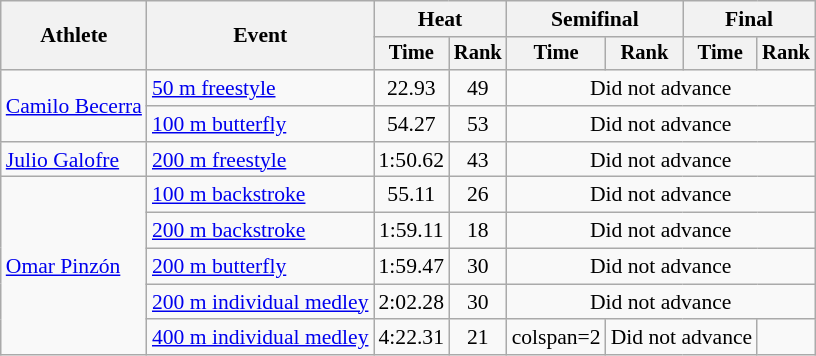<table class=wikitable style="font-size:90%">
<tr>
<th rowspan="2">Athlete</th>
<th rowspan="2">Event</th>
<th colspan="2">Heat</th>
<th colspan="2">Semifinal</th>
<th colspan="2">Final</th>
</tr>
<tr style="font-size:95%">
<th>Time</th>
<th>Rank</th>
<th>Time</th>
<th>Rank</th>
<th>Time</th>
<th>Rank</th>
</tr>
<tr align=center>
<td align=left rowspan=2><a href='#'>Camilo Becerra</a></td>
<td align=left><a href='#'>50 m freestyle</a></td>
<td>22.93</td>
<td>49</td>
<td colspan=4>Did not advance</td>
</tr>
<tr align=center>
<td align=left><a href='#'>100 m butterfly</a></td>
<td>54.27</td>
<td>53</td>
<td colspan=4>Did not advance</td>
</tr>
<tr align=center>
<td align=left><a href='#'>Julio Galofre</a></td>
<td align=left><a href='#'>200 m freestyle</a></td>
<td>1:50.62</td>
<td>43</td>
<td colspan=4>Did not advance</td>
</tr>
<tr align=center>
<td align=left rowspan=5><a href='#'>Omar Pinzón</a></td>
<td align=left><a href='#'>100 m backstroke</a></td>
<td>55.11</td>
<td>26</td>
<td colspan=4>Did not advance</td>
</tr>
<tr align=center>
<td align=left><a href='#'>200 m backstroke</a></td>
<td>1:59.11</td>
<td>18</td>
<td colspan=4>Did not advance</td>
</tr>
<tr align=center>
<td align=left><a href='#'>200 m butterfly</a></td>
<td>1:59.47</td>
<td>30</td>
<td colspan=4>Did not advance</td>
</tr>
<tr align=center>
<td align=left><a href='#'>200 m individual medley</a></td>
<td>2:02.28</td>
<td>30</td>
<td colspan=4>Did not advance</td>
</tr>
<tr align=center>
<td align=left><a href='#'>400 m individual medley</a></td>
<td>4:22.31</td>
<td>21</td>
<td>colspan=2 </td>
<td colspan=2>Did not advance</td>
</tr>
</table>
